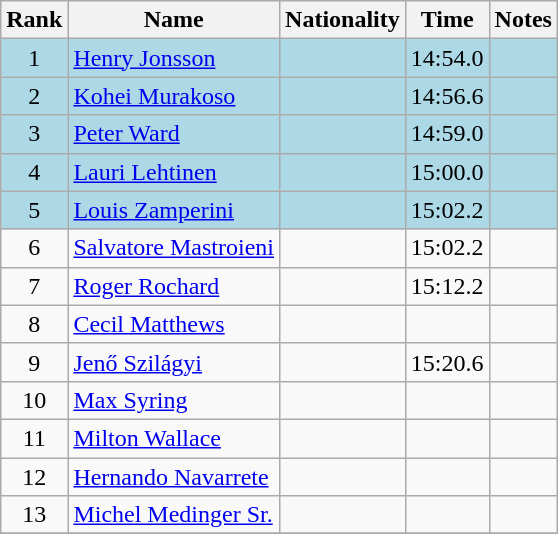<table class="wikitable sortable" style="text-align:center">
<tr>
<th>Rank</th>
<th>Name</th>
<th>Nationality</th>
<th>Time</th>
<th>Notes</th>
</tr>
<tr bgcolor=lightblue>
<td>1</td>
<td align=left><a href='#'>Henry Jonsson</a></td>
<td align=left></td>
<td>14:54.0</td>
<td></td>
</tr>
<tr bgcolor=lightblue>
<td>2</td>
<td align=left><a href='#'>Kohei Murakoso</a></td>
<td align=left></td>
<td>14:56.6</td>
<td></td>
</tr>
<tr bgcolor=lightblue>
<td>3</td>
<td align=left><a href='#'>Peter Ward</a></td>
<td align=left></td>
<td>14:59.0</td>
<td></td>
</tr>
<tr bgcolor=lightblue>
<td>4</td>
<td align=left><a href='#'>Lauri Lehtinen</a></td>
<td align=left></td>
<td>15:00.0</td>
<td></td>
</tr>
<tr bgcolor=lightblue>
<td>5</td>
<td align=left><a href='#'>Louis Zamperini</a></td>
<td align=left></td>
<td>15:02.2</td>
<td></td>
</tr>
<tr>
<td>6</td>
<td align=left><a href='#'>Salvatore Mastroieni</a></td>
<td align=left></td>
<td>15:02.2</td>
<td></td>
</tr>
<tr>
<td>7</td>
<td align=left><a href='#'>Roger Rochard</a></td>
<td align=left></td>
<td>15:12.2</td>
<td></td>
</tr>
<tr>
<td>8</td>
<td align=left><a href='#'>Cecil Matthews</a></td>
<td align=left></td>
<td></td>
<td></td>
</tr>
<tr>
<td>9</td>
<td align=left><a href='#'>Jenő Szilágyi</a></td>
<td align=left></td>
<td>15:20.6</td>
<td></td>
</tr>
<tr>
<td>10</td>
<td align=left><a href='#'>Max Syring</a></td>
<td align=left></td>
<td></td>
<td></td>
</tr>
<tr>
<td>11</td>
<td align=left><a href='#'>Milton Wallace</a></td>
<td align=left></td>
<td></td>
<td></td>
</tr>
<tr>
<td>12</td>
<td align=left><a href='#'>Hernando Navarrete</a></td>
<td align=left></td>
<td></td>
<td></td>
</tr>
<tr>
<td>13</td>
<td align=left><a href='#'>Michel Medinger Sr.</a></td>
<td align=left></td>
<td></td>
<td></td>
</tr>
<tr>
</tr>
</table>
